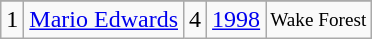<table class="wikitable">
<tr>
</tr>
<tr>
<td>1</td>
<td><a href='#'>Mario Edwards</a></td>
<td>4</td>
<td><a href='#'>1998</a></td>
<td style="font-size:80%;">Wake Forest</td>
</tr>
</table>
